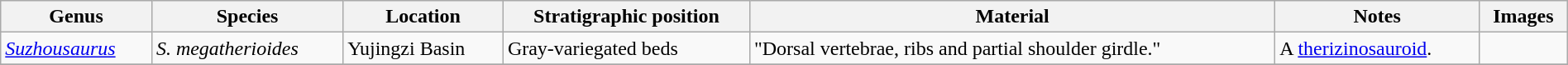<table class="wikitable" align="center" width="100%">
<tr>
<th>Genus</th>
<th>Species</th>
<th>Location</th>
<th>Stratigraphic position</th>
<th>Material</th>
<th>Notes</th>
<th>Images</th>
</tr>
<tr>
<td><em><a href='#'>Suzhousaurus</a></em></td>
<td><em>S. megatherioides</em></td>
<td>Yujingzi Basin</td>
<td>Gray-variegated beds</td>
<td>"Dorsal vertebrae, ribs and partial shoulder girdle."</td>
<td>A <a href='#'>therizinosauroid</a>.</td>
<td></td>
</tr>
<tr>
</tr>
</table>
